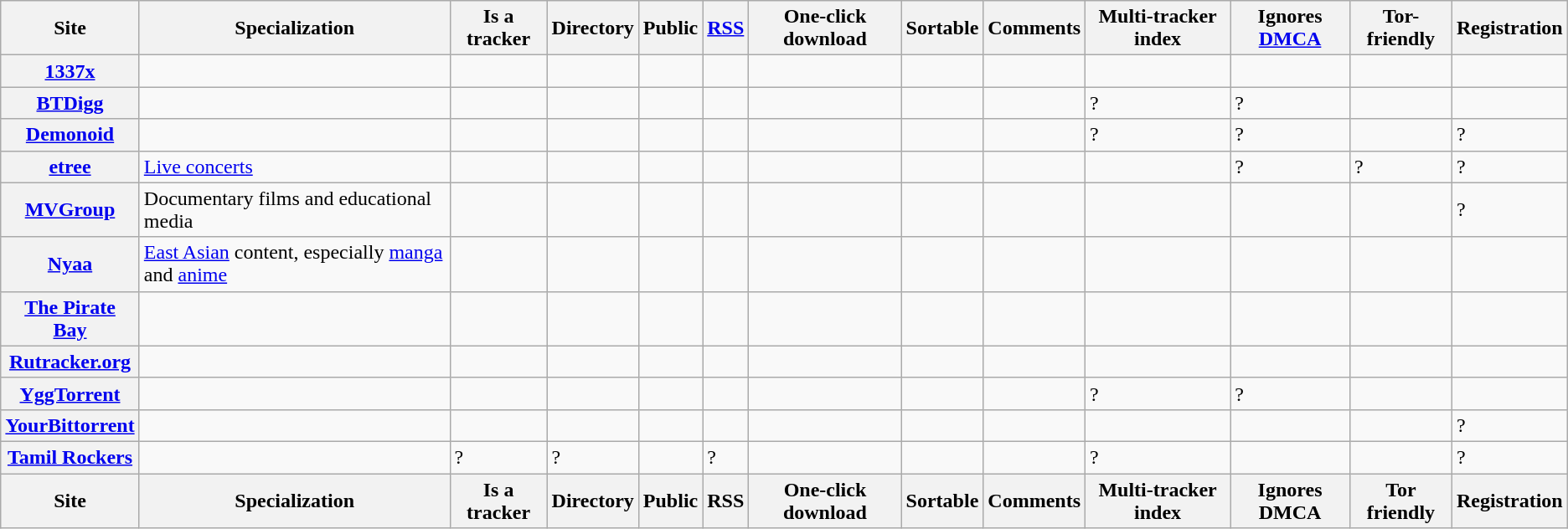<table class="wikitable sortable sort-under">
<tr>
<th>Site</th>
<th>Specialization</th>
<th>Is a tracker</th>
<th>Directory</th>
<th>Public</th>
<th><a href='#'>RSS</a></th>
<th>One-click download</th>
<th>Sortable</th>
<th>Comments</th>
<th>Multi-tracker index</th>
<th>Ignores <a href='#'>DMCA</a></th>
<th>Tor-friendly</th>
<th>Registration</th>
</tr>
<tr>
<th><a href='#'>1337x</a></th>
<td></td>
<td></td>
<td></td>
<td></td>
<td></td>
<td></td>
<td></td>
<td></td>
<td></td>
<td></td>
<td></td>
<td></td>
</tr>
<tr>
<th><a href='#'>BTDigg</a></th>
<td></td>
<td></td>
<td></td>
<td></td>
<td></td>
<td></td>
<td></td>
<td></td>
<td>?</td>
<td>?</td>
<td></td>
<td></td>
</tr>
<tr>
<th><a href='#'>Demonoid</a></th>
<td></td>
<td></td>
<td></td>
<td></td>
<td></td>
<td></td>
<td></td>
<td></td>
<td>?</td>
<td>?</td>
<td></td>
<td>?</td>
</tr>
<tr>
<th><a href='#'>etree</a></th>
<td><a href='#'>Live concerts</a></td>
<td></td>
<td></td>
<td></td>
<td></td>
<td></td>
<td></td>
<td></td>
<td></td>
<td>?</td>
<td>?</td>
<td>?</td>
</tr>
<tr>
<th><a href='#'>MVGroup</a></th>
<td>Documentary films and educational media</td>
<td></td>
<td></td>
<td></td>
<td></td>
<td></td>
<td></td>
<td></td>
<td></td>
<td></td>
<td></td>
<td>?</td>
</tr>
<tr>
<th><a href='#'>Nyaa</a></th>
<td><a href='#'>East Asian</a> content, especially <a href='#'>manga</a> and <a href='#'>anime</a></td>
<td></td>
<td></td>
<td></td>
<td></td>
<td></td>
<td></td>
<td></td>
<td></td>
<td></td>
<td></td>
<td></td>
</tr>
<tr>
<th><a href='#'>The Pirate Bay</a></th>
<td></td>
<td></td>
<td></td>
<td></td>
<td></td>
<td></td>
<td></td>
<td></td>
<td></td>
<td></td>
<td></td>
<td></td>
</tr>
<tr>
<th><a href='#'>Rutracker.org</a></th>
<td></td>
<td></td>
<td></td>
<td></td>
<td></td>
<td></td>
<td></td>
<td></td>
<td></td>
<td></td>
<td></td>
<td></td>
</tr>
<tr>
<th><a href='#'>YggTorrent</a></th>
<td></td>
<td></td>
<td></td>
<td></td>
<td></td>
<td></td>
<td></td>
<td></td>
<td>?</td>
<td>?</td>
<td></td>
<td></td>
</tr>
<tr>
<th><a href='#'>YourBittorrent</a></th>
<td></td>
<td></td>
<td></td>
<td></td>
<td></td>
<td></td>
<td></td>
<td></td>
<td></td>
<td></td>
<td></td>
<td>?</td>
</tr>
<tr>
<th><a href='#'>Tamil Rockers</a></th>
<td></td>
<td>?</td>
<td>?</td>
<td></td>
<td>?</td>
<td></td>
<td></td>
<td></td>
<td>?</td>
<td></td>
<td></td>
<td>?</td>
</tr>
<tr class="sortbottom">
<th>Site</th>
<th>Specialization</th>
<th>Is a tracker</th>
<th>Directory</th>
<th>Public</th>
<th>RSS</th>
<th>One-click download</th>
<th>Sortable</th>
<th>Comments</th>
<th>Multi-tracker index</th>
<th>Ignores DMCA</th>
<th>Tor friendly</th>
<th>Registration</th>
</tr>
</table>
